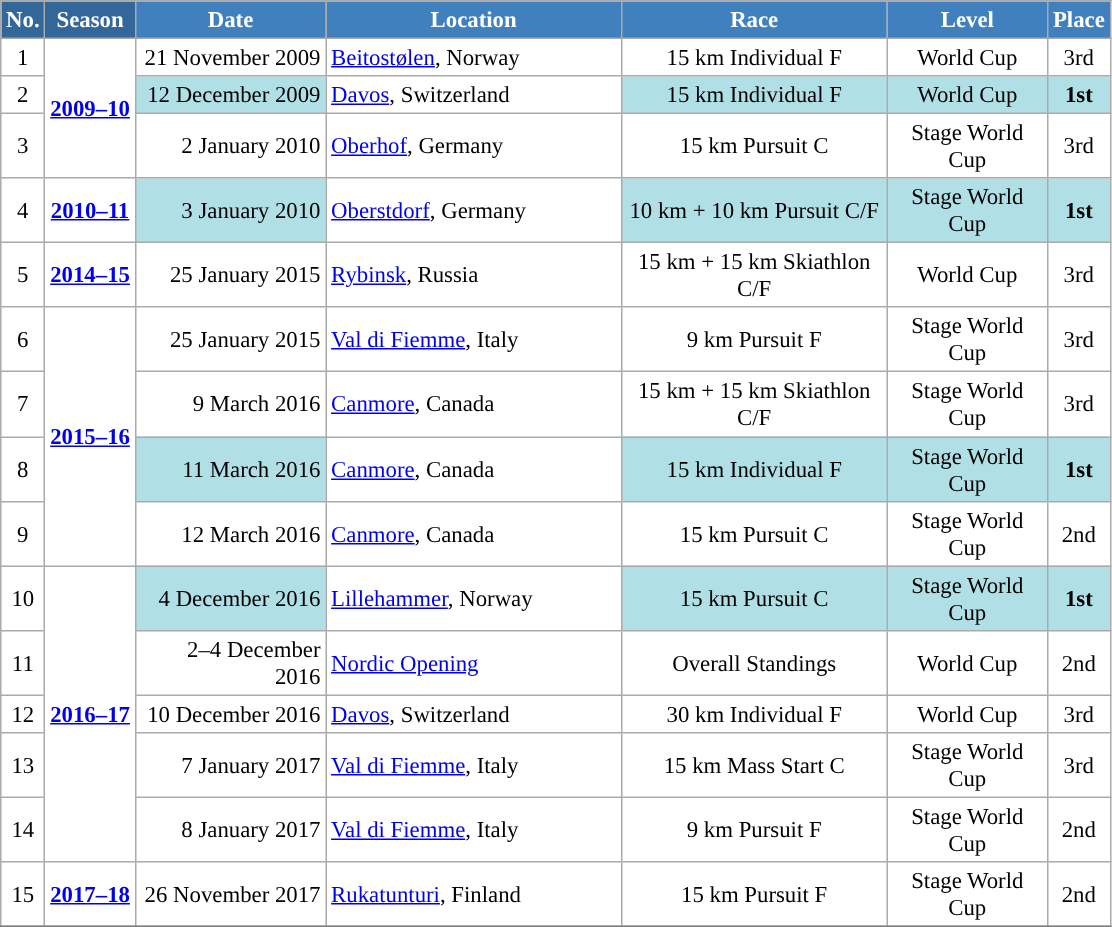<table class="wikitable sortable" style="font-size:95%; text-align:center; border:grey solid 1px; border-collapse:collapse; background:#ffffff;">
<tr style="background:#efefef;">
<th style="background-color:#369; color:white;">No.</th>
<th style="background-color:#369; color:white;">Season</th>
<th style="background-color:#4180be; color:white; width:120px;">Date</th>
<th style="background-color:#4180be; color:white; width:190px;">Location</th>
<th style="background-color:#4180be; color:white; width:170px;">Race</th>
<th style="background-color:#4180be; color:white; width:100px;">Level</th>
<th style="background-color:#4180be; color:white;">Place</th>
</tr>
<tr>
<td align=center>1</td>
<td rowspan=3 align=center><strong><a href='#'>2009–10</a></strong></td>
<td align=right>21 November 2009</td>
<td align=left> <a href='#'>Beitostølen</a>, Norway</td>
<td>15 km Individual F</td>
<td>World Cup</td>
<td>3rd</td>
</tr>
<tr>
<td align=center>2</td>
<td bgcolor="#BOEOE6" align=right>12 December 2009</td>
<td align=left> <a href='#'>Davos</a>, Switzerland</td>
<td bgcolor="#BOEOE6">15 km Individual F</td>
<td bgcolor="#BOEOE6">World Cup</td>
<td bgcolor="#BOEOE6"><strong>1st</strong></td>
</tr>
<tr>
<td align=center>3</td>
<td align=right>2 January 2010</td>
<td align=left> <a href='#'>Oberhof</a>, Germany</td>
<td>15 km Pursuit C</td>
<td>Stage World Cup</td>
<td>3rd</td>
</tr>
<tr>
<td align=center>4</td>
<td rowspan=1 align=center><strong><a href='#'>2010–11</a></strong></td>
<td bgcolor="#BOEOE6" align=right>3 January 2010</td>
<td align=left> <a href='#'>Oberstdorf</a>, Germany</td>
<td bgcolor="#BOEOE6">10 km + 10 km Pursuit C/F</td>
<td bgcolor="#BOEOE6">Stage World Cup</td>
<td bgcolor="#BOEOE6"><strong>1st</strong></td>
</tr>
<tr>
<td align=center>5</td>
<td rowspan=1 align=center><strong><a href='#'>2014–15</a></strong></td>
<td align=right>25 January 2015</td>
<td align=left> <a href='#'>Rybinsk</a>, Russia</td>
<td>15 km + 15 km Skiathlon C/F</td>
<td>World Cup</td>
<td>3rd</td>
</tr>
<tr>
<td align=center>6</td>
<td rowspan=4 align=center><strong><a href='#'>2015–16</a></strong></td>
<td align=right>25 January 2015</td>
<td align=left> <a href='#'>Val di Fiemme</a>, Italy</td>
<td>9 km Pursuit F</td>
<td>Stage World Cup</td>
<td>3rd</td>
</tr>
<tr>
<td align=center>7</td>
<td align=right>9 March 2016</td>
<td align=left> <a href='#'>Canmore</a>, Canada</td>
<td>15 km + 15 km Skiathlon C/F</td>
<td>Stage World Cup</td>
<td>3rd</td>
</tr>
<tr>
<td align=center>8</td>
<td bgcolor="#BOEOE6" align=right>11 March 2016</td>
<td align=left> <a href='#'>Canmore</a>, Canada</td>
<td bgcolor="#BOEOE6">15 km Individual F</td>
<td bgcolor="#BOEOE6">Stage World Cup</td>
<td bgcolor="#BOEOE6"><strong>1st</strong></td>
</tr>
<tr>
<td align=center>9</td>
<td align=right>12 March 2016</td>
<td align=left> <a href='#'>Canmore</a>, Canada</td>
<td>15 km Pursuit C</td>
<td>Stage World Cup</td>
<td>2nd</td>
</tr>
<tr>
<td align=center>10</td>
<td rowspan=5 align=center><strong><a href='#'>2016–17</a></strong></td>
<td bgcolor="#BOEOE6" align=right>4 December 2016</td>
<td align=left> <a href='#'>Lillehammer</a>, Norway</td>
<td bgcolor="#BOEOE6">15 km Pursuit C</td>
<td bgcolor="#BOEOE6">Stage World Cup</td>
<td bgcolor="#BOEOE6"><strong>1st</strong></td>
</tr>
<tr>
<td align=center>11</td>
<td align=right>2–4 December 2016</td>
<td align=left> <a href='#'>Nordic Opening</a></td>
<td>Overall Standings</td>
<td>World Cup</td>
<td>2nd</td>
</tr>
<tr>
<td align=center>12</td>
<td align=right>10 December 2016</td>
<td align=left> <a href='#'>Davos</a>, Switzerland</td>
<td>30 km Individual F</td>
<td>World Cup</td>
<td>3rd</td>
</tr>
<tr>
<td align=center>13</td>
<td align=right>7 January 2017</td>
<td align=left> <a href='#'>Val di Fiemme</a>, Italy</td>
<td>15 km Mass Start C</td>
<td>Stage World Cup</td>
<td>3rd</td>
</tr>
<tr>
<td align=center>14</td>
<td align=right>8 January 2017</td>
<td align=left> <a href='#'>Val di Fiemme</a>, Italy</td>
<td>9 km Pursuit F</td>
<td>Stage World Cup</td>
<td>2nd</td>
</tr>
<tr>
<td align=center>15</td>
<td rowspan=1 align=center><strong><a href='#'>2017–18</a></strong></td>
<td align=right>26 November 2017</td>
<td align=left> <a href='#'>Rukatunturi</a>, Finland</td>
<td>15 km Pursuit F</td>
<td>Stage World Cup</td>
<td>2nd</td>
</tr>
<tr>
</tr>
</table>
